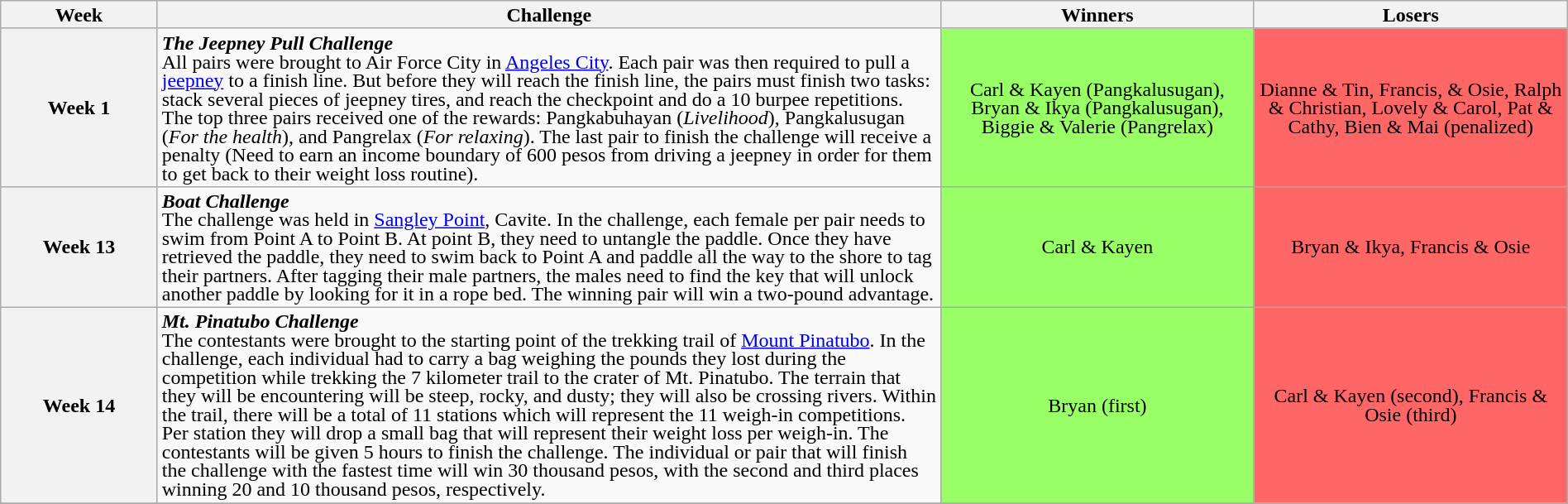<table class="wikitable" style="text-align:center; line-height:15px; font-size:100%; width:100%;">
<tr>
<th scope="col" width="10%">Week</th>
<th scope="col" width="50%">Challenge</th>
<th scope="col" width="20%">Winners</th>
<th scope="col" width="20%">Losers</th>
</tr>
<tr>
<th>Week 1</th>
<td valign="top" style="text-align:left;"><strong><em>The Jeepney Pull Challenge</em></strong><br>All pairs were brought to Air Force City in <a href='#'>Angeles City</a>. Each pair was then required to pull a <a href='#'>jeepney</a> to a finish line. But before they will reach the finish line, the pairs must finish two tasks: stack several pieces of jeepney tires, and reach the checkpoint and do a 10 burpee repetitions. The top three pairs received one of the rewards: Pangkabuhayan (<em>Livelihood</em>), Pangkalusugan (<em>For the health</em>), and Pangrelax (<em>For relaxing</em>). The last pair to finish the challenge will receive a penalty (Need to earn an income boundary of 600 pesos from driving a jeepney in order for them to get back to their weight loss routine).</td>
<td style="background:#99FF66;">Carl & Kayen (Pangkalusugan),<br>Bryan & Ikya (Pangkalusugan),<br> Biggie & Valerie (Pangrelax)</td>
<td style="background:#FF6666;">Dianne & Tin, Francis, & Osie, Ralph & Christian, Lovely & Carol, Pat & Cathy, Bien & Mai (penalized)</td>
</tr>
<tr>
<th>Week 13</th>
<td valign="top" style="text-align:left;"><strong><em>Boat Challenge</em></strong><br>The challenge was held in <a href='#'>Sangley Point</a>, Cavite. In the challenge, each female per pair needs to swim from Point A to Point B. At point B, they need to untangle the paddle. Once they have retrieved the paddle, they need to swim back to Point A and paddle all the way to the shore to tag their partners. After tagging their male partners, the males need to find the key that will unlock another paddle by looking for it in a rope bed. The winning pair will win a two-pound advantage.</td>
<td style="background:#99FF66;">Carl & Kayen</td>
<td style="background:#FF6666;">Bryan & Ikya, Francis & Osie</td>
</tr>
<tr>
<th>Week 14</th>
<td valign="top" style="text-align:left;"><strong><em>Mt. Pinatubo Challenge</em></strong><br>The contestants were brought to the starting point of the trekking trail of <a href='#'>Mount Pinatubo</a>. In the challenge, each individual had to carry a bag weighing the pounds they lost during the competition while trekking the 7 kilometer trail to the crater of Mt. Pinatubo. The terrain that they will be encountering will be steep, rocky, and dusty; they will also be crossing rivers. Within the trail, there will be a total of 11 stations which will represent the 11 weigh-in competitions. Per station they will drop a small bag that will represent their weight loss per weigh-in. The contestants will be given 5 hours to finish the challenge. The individual or pair that will finish the challenge with the fastest time will win 30 thousand pesos, with the second and third places winning 20 and 10 thousand pesos, respectively.</td>
<td style="background:#99FF66;">Bryan (first)</td>
<td style="background:#FF6666;">Carl & Kayen (second), Francis & Osie (third)</td>
</tr>
<tr>
</tr>
</table>
